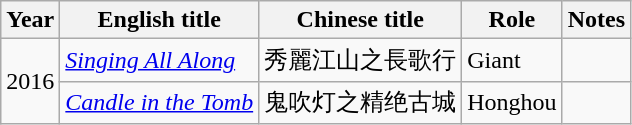<table class="wikitable sortable">
<tr>
<th>Year</th>
<th>English title</th>
<th>Chinese title</th>
<th>Role</th>
<th class="unsortable">Notes</th>
</tr>
<tr>
<td rowspan=2>2016</td>
<td><em><a href='#'>Singing All Along</a></em></td>
<td>秀麗江山之長歌行</td>
<td>Giant</td>
<td></td>
</tr>
<tr>
<td><em><a href='#'>Candle in the Tomb</a></em></td>
<td>鬼吹灯之精绝古城</td>
<td>Honghou</td>
<td></td>
</tr>
</table>
